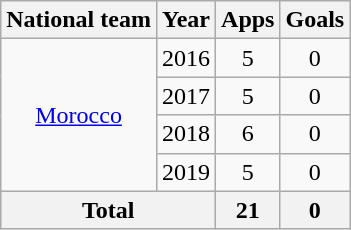<table class="wikitable" style="text-align:center">
<tr>
<th>National team</th>
<th>Year</th>
<th>Apps</th>
<th>Goals</th>
</tr>
<tr>
<td rowspan="4"><a href='#'>Morocco</a></td>
<td>2016</td>
<td>5</td>
<td>0</td>
</tr>
<tr>
<td>2017</td>
<td>5</td>
<td>0</td>
</tr>
<tr>
<td>2018</td>
<td>6</td>
<td>0</td>
</tr>
<tr>
<td>2019</td>
<td>5</td>
<td>0</td>
</tr>
<tr>
<th colspan="2">Total</th>
<th>21</th>
<th>0</th>
</tr>
</table>
